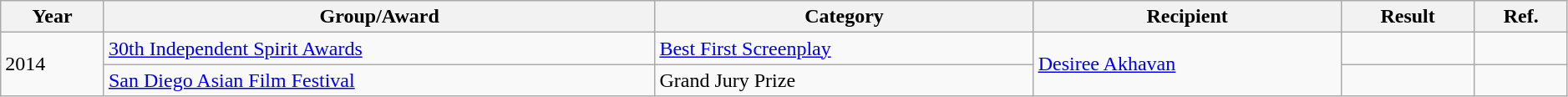<table class="wikitable sortable" style="width: 99%;">
<tr>
<th>Year</th>
<th>Group/Award</th>
<th>Category</th>
<th>Recipient</th>
<th>Result</th>
<th scope="col" class="unsortable">Ref.</th>
</tr>
<tr>
<td rowspan="2">2014</td>
<td><a href='#'>30th Independent Spirit Awards</a></td>
<td><a href='#'>Best First Screenplay</a></td>
<td rowspan="2"><a href='#'>Desiree Akhavan</a></td>
<td></td>
<td align="center"></td>
</tr>
<tr>
<td><a href='#'>San Diego Asian Film Festival</a></td>
<td>Grand Jury Prize</td>
<td></td>
<td align="center"></td>
</tr>
</table>
